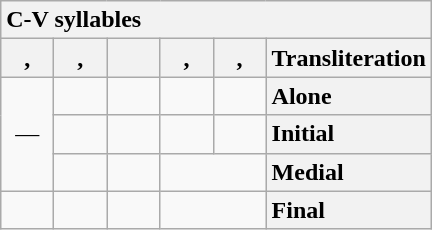<table class="wikitable" style="text-align: center; display: inline-table;">
<tr>
<th colspan="6" style="text-align: left">C-V syllables</th>
</tr>
<tr>
<th style="min-width: 1.75em">, </th>
<th style="min-width: 1.75em">, </th>
<th style="min-width: 1.75em"></th>
<th style="min-width: 1.75em">, </th>
<th style="min-width: 1.75em">, </th>
<th style="text-align: left">Transliteration</th>
</tr>
<tr>
<td rowspan="3">—</td>
<td></td>
<td></td>
<td></td>
<td></td>
<th style="text-align: left">Alone</th>
</tr>
<tr>
<td></td>
<td></td>
<td></td>
<td></td>
<th style="text-align: left">Initial</th>
</tr>
<tr>
<td></td>
<td></td>
<td colspan="2"></td>
<th style="text-align: left">Medial</th>
</tr>
<tr>
<td> </td>
<td></td>
<td></td>
<td colspan="2"></td>
<th style="text-align: left">Final</th>
</tr>
</table>
